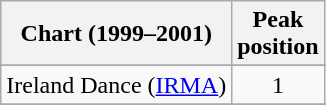<table class="wikitable sortable">
<tr>
<th>Chart (1999–2001)</th>
<th>Peak<br>position</th>
</tr>
<tr>
</tr>
<tr>
</tr>
<tr>
</tr>
<tr>
<td>Ireland Dance (<a href='#'>IRMA</a>)</td>
<td align="center">1</td>
</tr>
<tr>
</tr>
<tr>
</tr>
<tr>
</tr>
<tr>
</tr>
</table>
